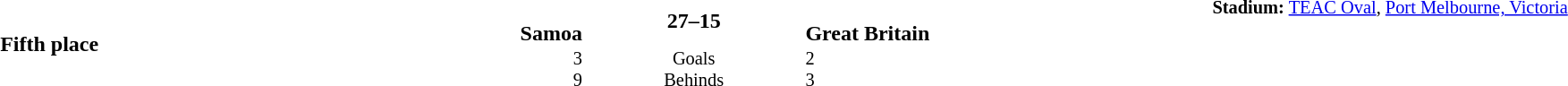<table style="width: 100%; background: transparent;" cellspacing="0">
<tr>
<td align=center valign=center rowspan=3 width=15%><strong>Fifth place</strong></td>
</tr>
<tr>
<td width=24% align=right><br><strong>Samoa</strong></td>
<td align=center width=13%><strong>27–15</strong></td>
<td width=24%><br><strong>Great Britain</strong></td>
<td style=font-size:85% rowspan=2 valign=top><strong>Stadium:</strong> <a href='#'>TEAC Oval</a>, <a href='#'>Port Melbourne, Victoria</a></td>
</tr>
<tr style=font-size:85%>
<td align=right valign=top>3<br> 9</td>
<td align=center valign=top>Goals <br>Behinds</td>
<td valign=top>2<br> 3</td>
</tr>
</table>
